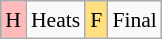<table class="wikitable" style="margin:0.5em auto; font-size:90%; line-height:1.25em; text-align:center;">
<tr>
<td style="background-color:#FFBBBB;">H</td>
<td>Heats</td>
<td style="background-color:#FFDF80;">F</td>
<td>Final</td>
</tr>
</table>
